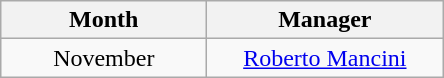<table class="wikitable" style="text-align:center">
<tr>
<th>Month</th>
<th>Manager</th>
</tr>
<tr>
<td style="width:130px;">November</td>
<td style="width:150px;"> <a href='#'>Roberto Mancini</a></td>
</tr>
</table>
